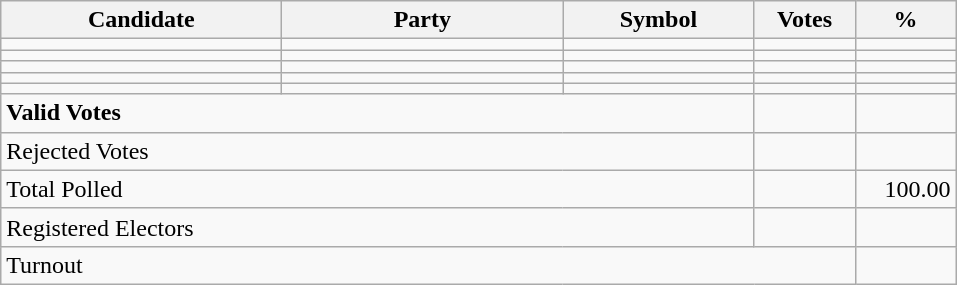<table class="wikitable" border="1" style="text-align:right;">
<tr>
<th align=left width="180">Candidate</th>
<th align=left width="180">Party</th>
<th align=left width="120">Symbol</th>
<th align=left width="60">Votes</th>
<th align=left width="60">%</th>
</tr>
<tr>
<td align=left></td>
<td align=left></td>
<td align=left></td>
<td align=right></td>
<td align=right></td>
</tr>
<tr>
<td align=left></td>
<td align=left></td>
<td align=left></td>
<td align=right></td>
<td align=right></td>
</tr>
<tr>
<td align=left></td>
<td align=left></td>
<td align=left></td>
<td align=right></td>
<td align=right></td>
</tr>
<tr>
<td align=left></td>
<td align=left></td>
<td align=left></td>
<td align=right></td>
<td align=right></td>
</tr>
<tr>
<td align=left></td>
<td align=left></td>
<td align=left></td>
<td align=right></td>
<td align=right></td>
</tr>
<tr>
<td align=left colspan=3><strong>Valid Votes</strong></td>
<td align=right><strong> </strong></td>
<td align=right><strong> </strong></td>
</tr>
<tr>
<td align=left colspan=3>Rejected Votes</td>
<td align=right></td>
<td align=right></td>
</tr>
<tr>
<td align=left colspan=3>Total Polled</td>
<td align=right></td>
<td align=right>100.00</td>
</tr>
<tr>
<td align=left colspan=3>Registered Electors</td>
<td align=right></td>
<td></td>
</tr>
<tr>
<td align=left colspan=4>Turnout</td>
<td align=right></td>
</tr>
</table>
